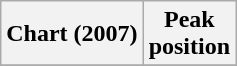<table class="wikitable sortable plainrowheaders" style="text-align:center">
<tr>
<th scope="col">Chart (2007)</th>
<th scope="col">Peak<br> position</th>
</tr>
<tr>
</tr>
</table>
